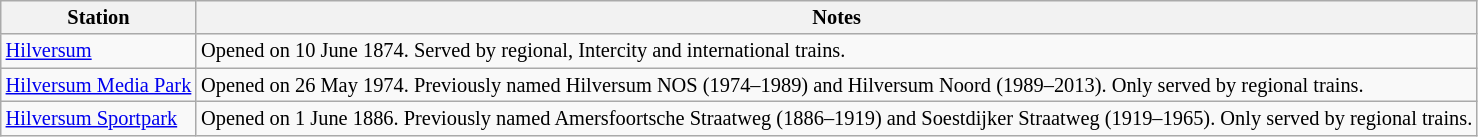<table class="wikitable" style="font-size:85%;">
<tr>
<th>Station</th>
<th>Notes</th>
</tr>
<tr>
<td><a href='#'>Hilversum</a></td>
<td>Opened on 10 June 1874. Served by regional, Intercity and international trains.</td>
</tr>
<tr>
<td><a href='#'>Hilversum Media Park</a></td>
<td>Opened on 26 May 1974. Previously named Hilversum NOS (1974–1989) and Hilversum Noord (1989–2013). Only served by regional trains.</td>
</tr>
<tr>
<td><a href='#'>Hilversum Sportpark</a></td>
<td>Opened on 1 June 1886. Previously named Amersfoortsche Straatweg (1886–1919) and Soestdijker Straatweg (1919–1965). Only served by regional trains.</td>
</tr>
</table>
